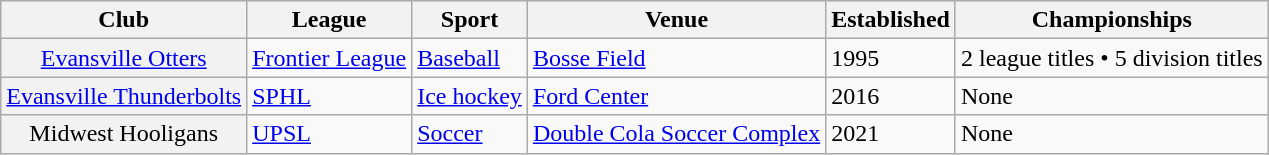<table class="wikitable">
<tr>
<th scope="col">Club</th>
<th scope="col">League</th>
<th scope="col">Sport</th>
<th scope="col">Venue</th>
<th scope="col">Established</th>
<th scope="col">Championships</th>
</tr>
<tr>
<th scope="row" style="font-weight: normal; text-align: center;"><a href='#'>Evansville Otters</a></th>
<td><a href='#'>Frontier League</a></td>
<td><a href='#'>Baseball</a></td>
<td><a href='#'>Bosse Field</a></td>
<td>1995</td>
<td>2 league titles • 5 division titles</td>
</tr>
<tr>
<th scope="row" style="font-weight: normal; text-align: center;"><a href='#'>Evansville Thunderbolts</a></th>
<td><a href='#'>SPHL</a></td>
<td><a href='#'>Ice hockey</a></td>
<td><a href='#'>Ford Center</a></td>
<td>2016</td>
<td>None</td>
</tr>
<tr>
<th scope="row" style="font-weight: normal; text-align: center;">Midwest Hooligans</th>
<td><a href='#'>UPSL</a></td>
<td><a href='#'>Soccer</a></td>
<td><a href='#'>Double Cola Soccer Complex</a></td>
<td>2021</td>
<td>None</td>
</tr>
</table>
